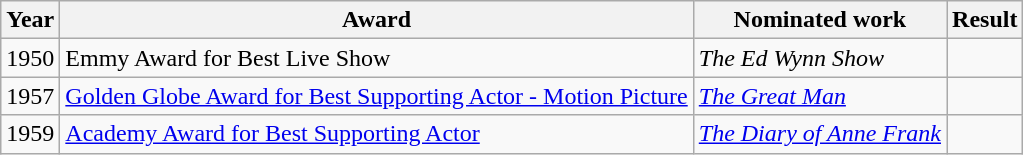<table class="wikitable sortable">
<tr>
<th>Year</th>
<th>Award</th>
<th>Nominated work</th>
<th>Result</th>
</tr>
<tr>
<td>1950</td>
<td>Emmy Award for Best Live Show</td>
<td><em>The Ed Wynn Show</em></td>
<td></td>
</tr>
<tr>
<td>1957</td>
<td><a href='#'>Golden Globe Award for Best Supporting Actor - Motion Picture</a></td>
<td><em><a href='#'>The Great Man</a></em></td>
<td></td>
</tr>
<tr>
<td>1959</td>
<td><a href='#'>Academy Award for Best Supporting Actor</a></td>
<td><em><a href='#'>The Diary of Anne Frank</a></em></td>
<td></td>
</tr>
</table>
